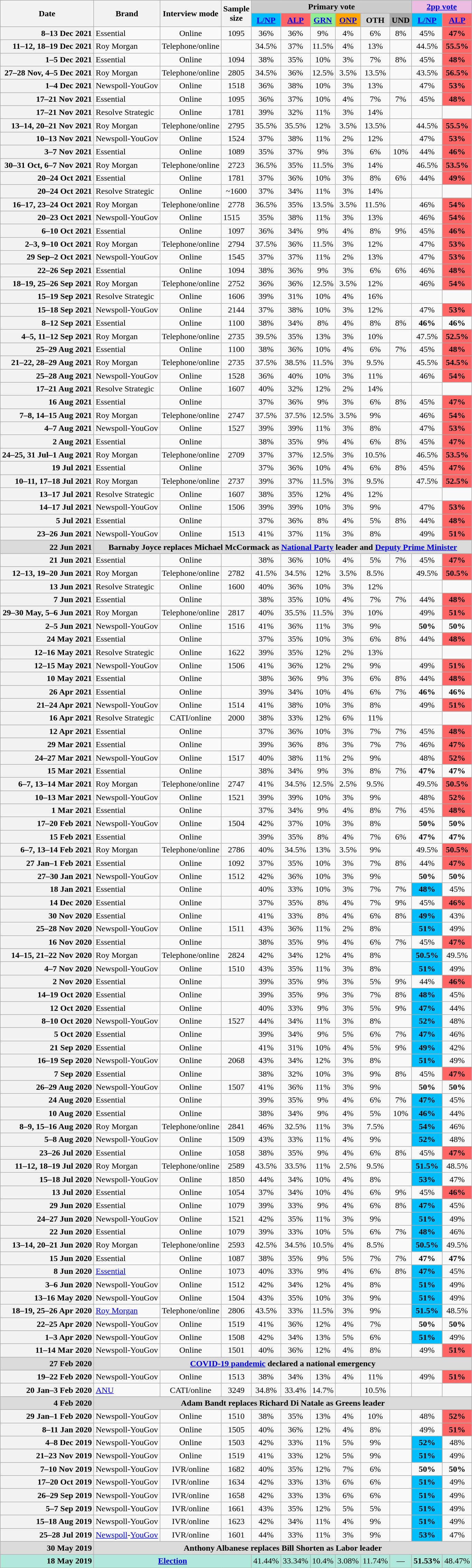<table class="nowrap wikitable sortable mw-datatable" style=text-align:center;font-size:100%>
<tr>
<th rowspan=2>Date</th>
<th rowspan=2>Brand</th>
<th rowspan=2 class=unsortable>Interview mode</th>
<th rowspan=2 class=unsortable>Sample<br>size</th>
<th colspan=6 class=unsortable style=background:#ccc>Primary vote</th>
<th colspan=2 class=unsortable style=background:#ebbce3><a href='#'>2pp vote</a></th>
</tr>
<tr>
<th class=unsortable style=background:#00bfff><a href='#'>L/NP</a></th>
<th class=unsortable style=background:#f66><a href='#'>ALP</a></th>
<th class=unsortable style=background:#90ee90><a href='#'>GRN</a></th>
<th class=unsortable style=background:orange><a href='#'>ONP</a></th>
<th class=unsortable style=background:lightgray>OTH</th>
<th class=unsortable style=background:darkgray>UND</th>
<th class=unsortable style=background:#00bfff><a href='#'>L/NP</a></th>
<th class=unsortable style=background:#f66><a href='#'>ALP</a></th>
</tr>
<tr>
<th style=text-align:right data-sort-value=13-Dec-2021>8–13 Dec 2021</th>
<td style=text-align:left>Essential</td>
<td>Online</td>
<td>1095</td>
<td>36%</td>
<td>36%</td>
<td>9%</td>
<td>4%</td>
<td>6%</td>
<td>8%</td>
<td>45%</td>
<td style=background:#f66><strong>47%</strong></td>
</tr>
<tr>
<th style=text-align:right data-sort-value=19-Dec-2021>11–12, 18–19 Dec 2021</th>
<td style=text-align:left>Roy Morgan</td>
<td>Telephone/online</td>
<td></td>
<td>34.5%</td>
<td>37%</td>
<td>11.5%</td>
<td>4%</td>
<td>13%</td>
<td></td>
<td>44.5%</td>
<th style=background:#f66>55.5%</th>
</tr>
<tr>
<th style=text-align:right data-sort-value=5-Dec-2021>1–5 Dec 2021</th>
<td style=text-align:left>Essential</td>
<td>Online</td>
<td>1094</td>
<td>38%</td>
<td>35%</td>
<td>10%</td>
<td>3%</td>
<td>7%</td>
<td>8%</td>
<td>45%</td>
<td style=background:#f66><strong>48%</strong></td>
</tr>
<tr>
<th style=text-align:right data-sort-value=5-Dec-2021>27–28 Nov, 4–5 Dec 2021</th>
<td style=text-align:left>Roy Morgan</td>
<td>Telephone/online</td>
<td>2805</td>
<td>34.5%</td>
<td>36%</td>
<td>12.5%</td>
<td>3.5%</td>
<td>13.5%</td>
<td></td>
<td>43.5%</td>
<th style=background:#f66>56.5%</th>
</tr>
<tr>
<th style=text-align:right data-sort-value=4-Dec-2021>1–4 Dec 2021</th>
<td style=text-align:left>Newspoll-YouGov</td>
<td>Online</td>
<td>1518</td>
<td>36%</td>
<td>38%</td>
<td>10%</td>
<td>3%</td>
<td>13%</td>
<td></td>
<td>47%</td>
<th style=background:#f66>53%</th>
</tr>
<tr>
<th style=text-align:right data-sort-value=21-Nov-2021>17–21 Nov 2021</th>
<td style=text-align:left>Essential</td>
<td>Online</td>
<td>1095</td>
<td>36%</td>
<td>37%</td>
<td>10%</td>
<td>4%</td>
<td>7%</td>
<td>7%</td>
<td>45%</td>
<td style=background:#f66><strong>48%</strong></td>
</tr>
<tr>
<th style=text-align:right data-sort-value=21-Nov-2021>17–21 Nov 2021</th>
<td style=text-align:left>Resolve Strategic</td>
<td>Online</td>
<td>1781</td>
<td>39%</td>
<td>32%</td>
<td>11%</td>
<td>3%</td>
<td>14%</td>
<td></td>
<td></td>
<td></td>
</tr>
<tr>
<th style=text-align:right data-sort-value=21-Nov-2021>13–14, 20–21 Nov 2021</th>
<td style=text-align:left>Roy Morgan</td>
<td>Telephone/online</td>
<td>2795</td>
<td>35.5%</td>
<td>35.5%</td>
<td>12%</td>
<td>3.5%</td>
<td>13.5%</td>
<td></td>
<td>44.5%</td>
<th style=background:#f66>55.5%</th>
</tr>
<tr>
<th style=text-align:right data-sort-value=13-Nov-2021>10–13 Nov 2021</th>
<td style=text-align:left>Newspoll-YouGov</td>
<td>Online</td>
<td>1524</td>
<td>37%</td>
<td>38%</td>
<td>11%</td>
<td>2%</td>
<td>12%</td>
<td></td>
<td>47%</td>
<th style=background:#f66>53%</th>
</tr>
<tr>
<th style=text-align:right data-sort-value=7-Nov-2021>3–7 Nov 2021</th>
<td style=text-align:left>Essential</td>
<td>Online</td>
<td>1089</td>
<td>35%</td>
<td>37%</td>
<td>9%</td>
<td>3%</td>
<td>6%</td>
<td>10%</td>
<td>44%</td>
<td style=background:#f66><strong>46%</strong></td>
</tr>
<tr>
<th style=text-align:right data-sort-value=7-Nov-2021>30–31 Oct, 6–7 Nov 2021</th>
<td style=text-align:left>Roy Morgan</td>
<td>Telephone/online</td>
<td>2723</td>
<td>36.5%</td>
<td>35%</td>
<td>11.5%</td>
<td>3%</td>
<td>14%</td>
<td></td>
<td>46.5%</td>
<th style=background:#f66>53.5%</th>
</tr>
<tr>
<th style=text-align:right data-sort-value=24-Oct-2021>20–24 Oct 2021</th>
<td style=text-align:left>Essential</td>
<td>Online</td>
<td>1781</td>
<td>37%</td>
<td>36%</td>
<td>10%</td>
<td>3%</td>
<td>8%</td>
<td>6%</td>
<td>44%</td>
<td style=background:#f66><strong>49%</strong></td>
</tr>
<tr>
<th style=text-align:right data-sort-value=24-Oct-2021>20–24 Oct 2021</th>
<td style=text-align:left>Resolve Strategic</td>
<td>Online</td>
<td>~1600</td>
<td>37%</td>
<td>34%</td>
<td>11%</td>
<td>3%</td>
<td>14%</td>
<td></td>
<td></td>
<td></td>
</tr>
<tr>
<th style=text-align:right data-sort-value=24-Oct-2021>16–17, 23–24 Oct 2021</th>
<td style=text-align:left>Roy Morgan</td>
<td>Telephone/online</td>
<td>2778</td>
<td>36.5%</td>
<td>35%</td>
<td>13.5%</td>
<td>3.5%</td>
<td>11.5%</td>
<td></td>
<td>46%</td>
<th style=background:#f66>54%</th>
</tr>
<tr>
<th style=text-align:right data-sort-value=23-Oct-2021>20–23 Oct 2021</th>
<td style=text-align:left>Newspoll-YouGov</td>
<td>Online</td>
<td style=text-align:left>1515</td>
<td>35%</td>
<td>38%</td>
<td>11%</td>
<td>3%</td>
<td>13%</td>
<td></td>
<td>46%</td>
<th style=background:#f66>54%</th>
</tr>
<tr>
<th style=text-align:right data-sort-value=10-Oct-2021>6–10 Oct 2021</th>
<td style=text-align:left>Essential</td>
<td>Online</td>
<td>1097</td>
<td>36%</td>
<td>34%</td>
<td>9%</td>
<td>4%</td>
<td>8%</td>
<td>9%</td>
<td>45%</td>
<td style=background:#f66><strong>46%</strong></td>
</tr>
<tr>
<th style=text-align:right data-sort-value=10-Oct-2021>2–3, 9–10 Oct 2021</th>
<td style=text-align:left>Roy Morgan</td>
<td>Telephone/online</td>
<td>2794</td>
<td>37.5%</td>
<td>36%</td>
<td>11.5%</td>
<td>3%</td>
<td>12%</td>
<td></td>
<td>47%</td>
<th style=background:#f66>53%</th>
</tr>
<tr>
<th style=text-align:right data-sort-value=2-Oct-2021>29 Sep–2 Oct 2021</th>
<td style=text-align:left>Newspoll-YouGov</td>
<td>Online</td>
<td>1545</td>
<td>37%</td>
<td>37%</td>
<td>11%</td>
<td>2%</td>
<td>13%</td>
<td></td>
<td>47%</td>
<td style=background:#f66><strong>53%</strong></td>
</tr>
<tr>
<th style=text-align:right data-sort-value=26-Sep-2021>22–26 Sep 2021</th>
<td style=text-align:left>Essential</td>
<td>Online</td>
<td>1094</td>
<td>38%</td>
<td>36%</td>
<td>9%</td>
<td>3%</td>
<td>6%</td>
<td>6%</td>
<td>46%</td>
<td style=background:#f66><strong>48%</strong></td>
</tr>
<tr>
<th style=text-align:right data-sort-value=26-Sep-2021>18–19, 25–26 Sep 2021</th>
<td style=text-align:left>Roy Morgan</td>
<td>Telephone/online</td>
<td>2752</td>
<td>36%</td>
<td>36%</td>
<td>12.5%</td>
<td>3.5%</td>
<td>12%</td>
<td></td>
<td>46%</td>
<td style=background:#f66><strong>54%</strong></td>
</tr>
<tr>
<th style=text-align:right data-sort-value=19-Sep-2021>15–19 Sep 2021</th>
<td style=text-align:left>Resolve Strategic</td>
<td>Online</td>
<td>1606</td>
<td>39%</td>
<td>31%</td>
<td>10%</td>
<td>4%</td>
<td>16%</td>
<td></td>
<td></td>
<td></td>
</tr>
<tr>
<th style=text-align:right data-sort-value=18-Sep-2021>15–18 Sep 2021</th>
<td style=text-align:left>Newspoll-YouGov</td>
<td>Online</td>
<td>2144</td>
<td>37%</td>
<td>38%</td>
<td>10%</td>
<td>3%</td>
<td>12%</td>
<td></td>
<td>47%</td>
<td style=background:#f66><strong>53%</strong></td>
</tr>
<tr>
<th style=text-align:right data-sort-value=12-Sep-2021>8–12 Sep 2021</th>
<td style=text-align:left>Essential</td>
<td>Online</td>
<td>1100</td>
<td>38%</td>
<td>34%</td>
<td>8%</td>
<td>4%</td>
<td>8%</td>
<td>8%</td>
<td><strong>46%</strong></td>
<td><strong>46%</strong></td>
</tr>
<tr>
<th style=text-align:right data-sort-value=12-Sep-2021>4–5, 11–12 Sep 2021</th>
<td style=text-align:left>Roy Morgan</td>
<td>Telephone/online</td>
<td>2735</td>
<td>39.5%</td>
<td>35%</td>
<td>13%</td>
<td>3%</td>
<td>10%</td>
<td></td>
<td>47.5%</td>
<td style=background:#f66><strong>52.5%</strong></td>
</tr>
<tr>
<th style=text-align:right data-sort-value=29-Aug-2021>25–29 Aug 2021</th>
<td style=text-align:left>Essential</td>
<td>Online</td>
<td>1100</td>
<td>38%</td>
<td>36%</td>
<td>10%</td>
<td>4%</td>
<td>6%</td>
<td>7%</td>
<td>45%</td>
<td style=background:#f66><strong>48%</strong></td>
</tr>
<tr>
<th style=text-align:right data-sort-value=29-Aug-2021>21–22, 28–29 Aug 2021</th>
<td style=text-align:left>Roy Morgan</td>
<td>Telephone/online</td>
<td>2735</td>
<td>37.5%</td>
<td>38.5%</td>
<td>11.5%</td>
<td>3%</td>
<td>9.5%</td>
<td></td>
<td>45.5%</td>
<td style=background:#f66><strong>54.5%</strong></td>
</tr>
<tr>
<th style=text-align:right data-sort-value=28-Aug-2021>25–28 Aug 2021</th>
<td style=text-align:left>Newspoll-YouGov</td>
<td>Online</td>
<td>1528</td>
<td>36%</td>
<td>40%</td>
<td>10%</td>
<td>3%</td>
<td>11%</td>
<td></td>
<td>46%</td>
<td style=background:#f66><strong>54%</strong></td>
</tr>
<tr>
<th style=text-align:right data-sort-value=21-Aug-2021>17–21 Aug 2021</th>
<td style=text-align:left>Resolve Strategic</td>
<td>Online</td>
<td>1607</td>
<td>40%</td>
<td>32%</td>
<td>12%</td>
<td>2%</td>
<td>14%</td>
<td></td>
<td></td>
<td></td>
</tr>
<tr>
<th style=text-align:right data-sort-value=16-Aug-2021>16 Aug 2021</th>
<td style=text-align:left>Essential</td>
<td>Online</td>
<td></td>
<td>37%</td>
<td>36%</td>
<td>9%</td>
<td>3%</td>
<td>6%</td>
<td>8%</td>
<td>45%</td>
<td style=background:#f66><strong>47%</strong></td>
</tr>
<tr>
<th style=text-align:right data-sort-value=15-Aug-2021>7–8, 14–15 Aug 2021</th>
<td style=text-align:left>Roy Morgan</td>
<td>Telephone/online</td>
<td>2747</td>
<td>37.5%</td>
<td>37.5%</td>
<td>12.5%</td>
<td>3.5%</td>
<td>9%</td>
<td></td>
<td>46%</td>
<td style=background:#f66><strong>54%</strong></td>
</tr>
<tr>
<th style=text-align:right data-sort-value=7-Aug-2021>4–7 Aug 2021</th>
<td style=text-align:left>Newspoll-YouGov</td>
<td>Online</td>
<td>1527</td>
<td>39%</td>
<td>39%</td>
<td>11%</td>
<td>3%</td>
<td>8%</td>
<td></td>
<td>47%</td>
<td style=background:#f66><strong>53%</strong></td>
</tr>
<tr>
<th style=text-align:right data-sort-value=2-Aug-2021>2 Aug 2021</th>
<td style=text-align:left>Essential</td>
<td>Online</td>
<td></td>
<td>38%</td>
<td>35%</td>
<td>9%</td>
<td>4%</td>
<td>6%</td>
<td>8%</td>
<td>45%</td>
<td style=background:#f66><strong>47%</strong></td>
</tr>
<tr>
<th style=text-align:right data-sort-value=1-Aug-2021>24–25, 31 Jul–1 Aug 2021</th>
<td style=text-align:left>Roy Morgan</td>
<td>Telephone/online</td>
<td>2709</td>
<td>37%</td>
<td>37%</td>
<td>12.5%</td>
<td>3%</td>
<td>10.5%</td>
<td></td>
<td>46.5%</td>
<td style=background:#f66><strong>53.5%</strong></td>
</tr>
<tr>
<th style=text-align:right data-sort-value=19-Jul-2021>19 Jul 2021</th>
<td style=text-align:left>Essential</td>
<td>Online</td>
<td></td>
<td>37%</td>
<td>36%</td>
<td>10%</td>
<td>4%</td>
<td>6%</td>
<td>8%</td>
<td>45%</td>
<td style=background:#f66><strong>47%</strong></td>
</tr>
<tr>
<th style=text-align:right data-sort-value=18-Jul-2021>10–11, 17–18 Jul 2021</th>
<td style=text-align:left>Roy Morgan</td>
<td>Telephone/online</td>
<td>2737</td>
<td>39%</td>
<td>37%</td>
<td>11.5%</td>
<td>3%</td>
<td>9.5%</td>
<td></td>
<td>47.5%</td>
<td style=background:#f66><strong>52.5%</strong></td>
</tr>
<tr>
<th style=text-align:right data-sort-value=17-Jul-2021>13–17 Jul 2021</th>
<td style=text-align:left>Resolve Strategic</td>
<td>Online</td>
<td>1607</td>
<td>38%</td>
<td>35%</td>
<td>12%</td>
<td>4%</td>
<td>12%</td>
<td></td>
<td></td>
<td></td>
</tr>
<tr>
<th style=text-align:right data-sort-value=17-Jul-2021>14–17 Jul 2021</th>
<td style=text-align:left>Newspoll-YouGov</td>
<td>Online</td>
<td>1506</td>
<td>39%</td>
<td>39%</td>
<td>10%</td>
<td>3%</td>
<td>9%</td>
<td></td>
<td>47%</td>
<td style=background:#f66><strong>53%</strong></td>
</tr>
<tr>
<th style=text-align:right data-sort-value=5-Jul-2021>5 Jul 2021</th>
<td style=text-align:left>Essential</td>
<td>Online</td>
<td></td>
<td>37%</td>
<td>36%</td>
<td>8%</td>
<td>4%</td>
<td>5%</td>
<td>8%</td>
<td>44%</td>
<td style=background:#f66><strong>48%</strong></td>
</tr>
<tr>
<th style=text-align:right data-sort-value=26-Jun-2021>23–26 Jun 2021</th>
<td style=text-align:left>Newspoll-YouGov</td>
<td>Online</td>
<td>1513</td>
<td>41%</td>
<td>37%</td>
<td>11%</td>
<td>3%</td>
<td>8%</td>
<td></td>
<td>49%</td>
<td style=background:#f66><strong>51%</strong></td>
</tr>
<tr style=background:#DADADA;font-weight:bold>
<td style=text-align:right data-sort-value=22-Jun-2021>22 Jun 2021</td>
<td colspan=11>Barnaby Joyce replaces Michael McCormack as <a href='#'>National Party</a> leader and <a href='#'>Deputy Prime Minister</a></td>
</tr>
<tr>
<th style=text-align:right data-sort-value=21-Jun-2021>21 Jun 2021</th>
<td style=text-align:left>Essential</td>
<td>Online</td>
<td></td>
<td>38%</td>
<td>36%</td>
<td>10%</td>
<td>4%</td>
<td>5%</td>
<td>7%</td>
<td>45%</td>
<td style=background:#f66><strong>47%</strong></td>
</tr>
<tr>
<th style=text-align:right data-sort-value=20-Jun-2021>12–13, 19–20 Jun 2021</th>
<td style=text-align:left>Roy Morgan</td>
<td>Telephone/online</td>
<td>2782</td>
<td>41.5%</td>
<td>34.5%</td>
<td>12%</td>
<td>3.5%</td>
<td>8.5%</td>
<td></td>
<td>49.5%</td>
<td style=background:#f66><strong>50.5%</strong></td>
</tr>
<tr>
<th style=text-align:right data-sort-value=13-Jun-2021>13 Jun 2021</th>
<td style=text-align:left>Resolve Strategic</td>
<td>Online</td>
<td>1600</td>
<td>40%</td>
<td>36%</td>
<td>10%</td>
<td>3%</td>
<td>12%</td>
<td></td>
<td></td>
<td></td>
</tr>
<tr>
<th style=text-align:right data-sort-value=7-Jun-2021>7 Jun 2021</th>
<td style=text-align:left>Essential</td>
<td>Online</td>
<td></td>
<td>38%</td>
<td>35%</td>
<td>10%</td>
<td>4%</td>
<td>7%</td>
<td>7%</td>
<td>44%</td>
<td style=background:#f66><strong>48%</strong></td>
</tr>
<tr>
<th style=text-align:right data-sort-value=6-Jun-2021>29–30 May, 5–6 Jun 2021</th>
<td style=text-align:left>Roy Morgan</td>
<td>Telephone/online</td>
<td>2817</td>
<td>40%</td>
<td>35.5%</td>
<td>11.5%</td>
<td>3%</td>
<td>10%</td>
<td></td>
<td>49%</td>
<td style=background:#f66><strong>51%</strong></td>
</tr>
<tr>
<th style=text-align:right data-sort-value=5-Jun-2021>2–5 Jun 2021</th>
<td style=text-align:left>Newspoll-YouGov</td>
<td>Online</td>
<td>1516</td>
<td>41%</td>
<td>36%</td>
<td>11%</td>
<td>3%</td>
<td>9%</td>
<td></td>
<td><strong>50%</strong></td>
<td><strong>50%</strong></td>
</tr>
<tr>
<th style=text-align:right data-sort-value=24-May-2021>24 May 2021</th>
<td style=text-align:left>Essential</td>
<td>Online</td>
<td></td>
<td>37%</td>
<td>35%</td>
<td>10%</td>
<td>3%</td>
<td>6%</td>
<td>8%</td>
<td>44%</td>
<td style=background:#f66><strong>48%</strong></td>
</tr>
<tr>
<th style=text-align:right data-sort-value=16-May-2021>12–16 May 2021</th>
<td style=text-align:left>Resolve Strategic</td>
<td>Online</td>
<td>1622</td>
<td>39%</td>
<td>35%</td>
<td>12%</td>
<td>2%</td>
<td>13%</td>
<td></td>
<td></td>
<td></td>
</tr>
<tr>
<th style=text-align:right data-sort-value=15-May-2021>12–15 May 2021</th>
<td style=text-align:left>Newspoll-YouGov</td>
<td>Online</td>
<td>1506</td>
<td>41%</td>
<td>36%</td>
<td>12%</td>
<td>2%</td>
<td>9%</td>
<td></td>
<td>49%</td>
<td style=background:#f66><strong>51%</strong></td>
</tr>
<tr>
<th style=text-align:right data-sort-value=10-May-2021>10 May 2021</th>
<td style=text-align:left>Essential</td>
<td>Online</td>
<td></td>
<td>38%</td>
<td>36%</td>
<td>9%</td>
<td>3%</td>
<td>6%</td>
<td>8%</td>
<td>44%</td>
<td style=background:#f66><strong>48%</strong></td>
</tr>
<tr>
<th style=text-align:right data-sort-value=26-Apr-2021>26 Apr 2021</th>
<td style=text-align:left>Essential</td>
<td>Online</td>
<td></td>
<td>39%</td>
<td>34%</td>
<td>10%</td>
<td>4%</td>
<td>6%</td>
<td>7%</td>
<td><strong>46%</strong></td>
<td><strong>46%</strong></td>
</tr>
<tr>
<th style=text-align:right data-sort-value=24-Apr-2021>21–24 Apr 2021</th>
<td style=text-align:left>Newspoll-YouGov</td>
<td>Online</td>
<td>1514</td>
<td>41%</td>
<td>38%</td>
<td>10%</td>
<td>3%</td>
<td>8%</td>
<td></td>
<td>49%</td>
<td style=background:#f66><strong>51%</strong></td>
</tr>
<tr>
<th style=text-align:right data-sort-value=16-Apr-2021>16 Apr 2021</th>
<td style=text-align:left>Resolve Strategic</td>
<td>CATI/online</td>
<td>2000</td>
<td>38%</td>
<td>33%</td>
<td>12%</td>
<td>6%</td>
<td>11%</td>
<td></td>
<td></td>
<td></td>
</tr>
<tr>
<th style=text-align:right data-sort-value=12-Apr-2021>12 Apr 2021</th>
<td style=text-align:left>Essential</td>
<td>Online</td>
<td></td>
<td>37%</td>
<td>36%</td>
<td>10%</td>
<td>3%</td>
<td>7%</td>
<td>7%</td>
<td>45%</td>
<td style=background:#f66><strong>48%</strong></td>
</tr>
<tr>
<th style=text-align:right data-sort-value=29-Mar-2021>29 Mar 2021</th>
<td style=text-align:left>Essential</td>
<td>Online</td>
<td></td>
<td>39%</td>
<td>36%</td>
<td>8%</td>
<td>3%</td>
<td>7%</td>
<td>7%</td>
<td>46%</td>
<td style=background:#f66><strong>47%</strong></td>
</tr>
<tr>
<th style=text-align:right data-sort-value=27-Mar-2021>24–27 Mar 2021</th>
<td style=text-align:left>Newspoll-YouGov</td>
<td>Online</td>
<td>1517</td>
<td>40%</td>
<td>38%</td>
<td>11%</td>
<td>2%</td>
<td>9%</td>
<td></td>
<td>48%</td>
<td style=background:#f66><strong>52%</strong></td>
</tr>
<tr>
<th style=text-align:right data-sort-value=15-Mar-2021>15 Mar 2021</th>
<td style=text-align:left>Essential</td>
<td>Online</td>
<td></td>
<td>38%</td>
<td>34%</td>
<td>9%</td>
<td>3%</td>
<td>8%</td>
<td>7%</td>
<td><strong>47%</strong></td>
<td><strong>47%</strong></td>
</tr>
<tr>
<th style=text-align:right data-sort-value=14-Mar-2021>6–7, 13–14 Mar 2021</th>
<td style=text-align:left>Roy Morgan</td>
<td>Telephone/online</td>
<td>2747</td>
<td>41%</td>
<td>34.5%</td>
<td>12.5%</td>
<td>2.5%</td>
<td>9.5%</td>
<td></td>
<td>49.5%</td>
<td style=background:#f66><strong>50.5%</strong></td>
</tr>
<tr>
<th style=text-align:right data-sort-value=13-Mar-2021>10–13 Mar 2021</th>
<td style=text-align:left>Newspoll-YouGov</td>
<td>Online</td>
<td>1521</td>
<td>39%</td>
<td>39%</td>
<td>10%</td>
<td>3%</td>
<td>9%</td>
<td></td>
<td>48%</td>
<td style=background:#f66><strong>52%</strong></td>
</tr>
<tr>
<th style=text-align:right data-sort-value=1-Mar-2021>1 Mar 2021</th>
<td style=text-align:left>Essential</td>
<td>Online</td>
<td></td>
<td>37%</td>
<td>34%</td>
<td>9%</td>
<td>4%</td>
<td>8%</td>
<td>7%</td>
<td>45%</td>
<td style=background:#f66><strong>48%</strong></td>
</tr>
<tr>
<th style=text-align:right data-sort-value=20-Feb-2021>17–20 Feb 2021</th>
<td style=text-align:left>Newspoll-YouGov</td>
<td>Online</td>
<td>1504</td>
<td>42%</td>
<td>37%</td>
<td>10%</td>
<td>3%</td>
<td>8%</td>
<td></td>
<td><strong>50%</strong></td>
<td><strong>50%</strong></td>
</tr>
<tr>
<th style=text-align:right data-sort-value=15-Feb-2021>15 Feb 2021</th>
<td style=text-align:left>Essential</td>
<td>Online</td>
<td></td>
<td>39%</td>
<td>35%</td>
<td>8%</td>
<td>4%</td>
<td>7%</td>
<td>6%</td>
<td><strong>47%</strong></td>
<td><strong>47%</strong></td>
</tr>
<tr>
<th style=text-align:right data-sort-value=14-Feb-2021>6–7, 13–14 Feb 2021</th>
<td style=text-align:left>Roy Morgan</td>
<td>Telephone/online</td>
<td>2786</td>
<td>40%</td>
<td>34.5%</td>
<td>13%</td>
<td>3.5%</td>
<td>9%</td>
<td></td>
<td>49.5%</td>
<td style=background:#f66><strong>50.5%</strong></td>
</tr>
<tr>
<th style=text-align:right data-sort-value=1-Feb-2021>27 Jan–1 Feb 2021</th>
<td style=text-align:left>Essential</td>
<td>Online</td>
<td>1092</td>
<td>37%</td>
<td>35%</td>
<td>10%</td>
<td>3%</td>
<td>7%</td>
<td>8%</td>
<td>44%</td>
<td style=background:#f66><strong>47%</strong></td>
</tr>
<tr>
<th style=text-align:right data-sort-value=30-Jan-2021>27–30 Jan 2021</th>
<td style=text-align:left>Newspoll-YouGov</td>
<td>Online</td>
<td>1512</td>
<td>42%</td>
<td>36%</td>
<td>10%</td>
<td>3%</td>
<td>9%</td>
<td></td>
<td><strong>50%</strong></td>
<td><strong>50%</strong></td>
</tr>
<tr>
<th style=text-align:right data-sort-value=18-Jan-2021>18 Jan 2021</th>
<td style=text-align:left>Essential</td>
<td>Online</td>
<td></td>
<td>40%</td>
<td>33%</td>
<td>10%</td>
<td>3%</td>
<td>7%</td>
<td>7%</td>
<td style=background:#00bfff><strong>48%</strong></td>
<td>45%</td>
</tr>
<tr>
<th style=text-align:right data-sort-value=14-Dec-2020>14 Dec 2020</th>
<td style=text-align:left>Essential</td>
<td>Online</td>
<td></td>
<td>37%</td>
<td>35%</td>
<td>8%</td>
<td>4%</td>
<td>7%</td>
<td>9%</td>
<td>45%</td>
<td style=background:#f66><strong>46%</strong></td>
</tr>
<tr>
<th style=text-align:right data-sort-value=30-Nov-2020>30 Nov 2020</th>
<td style=text-align:left>Essential</td>
<td>Online</td>
<td></td>
<td>41%</td>
<td>33%</td>
<td>8%</td>
<td>4%</td>
<td>6%</td>
<td>8%</td>
<td style=background:#00bfff><strong>49%</strong></td>
<td>43%</td>
</tr>
<tr>
<th style=text-align:right data-sort-value=28-Nov-2020>25–28 Nov 2020</th>
<td style=text-align:left>Newspoll-YouGov</td>
<td>Online</td>
<td>1511</td>
<td>43%</td>
<td>36%</td>
<td>11%</td>
<td>2%</td>
<td>8%</td>
<td></td>
<td style=background:#00bfff><strong>51%</strong></td>
<td>49%</td>
</tr>
<tr>
<th style=text-align:right data-sort-value=16-Nov-2020>16 Nov 2020</th>
<td style=text-align:left>Essential</td>
<td>Online</td>
<td></td>
<td>38%</td>
<td>35%</td>
<td>9%</td>
<td>4%</td>
<td>6%</td>
<td>7%</td>
<td>45%</td>
<td style=background:#f66><strong>47%</strong></td>
</tr>
<tr>
<th style=text-align:right data-sort-value=22-Nov-2020>14–15, 21–22 Nov 2020</th>
<td style=text-align:left>Roy Morgan</td>
<td>Telephone/online</td>
<td>2824</td>
<td>42%</td>
<td>34%</td>
<td>12%</td>
<td>4%</td>
<td>8%</td>
<td></td>
<td style=background:#00bfff><strong>50.5%</strong></td>
<td>49.5%</td>
</tr>
<tr>
<th style=text-align:right data-sort-value=7-Nov-2020>4–7 Nov 2020</th>
<td style=text-align:left>Newspoll-YouGov</td>
<td>Online</td>
<td>1510</td>
<td>43%</td>
<td>35%</td>
<td>11%</td>
<td>3%</td>
<td>8%</td>
<td></td>
<td style=background:#00bfff><strong>51%</strong></td>
<td>49%</td>
</tr>
<tr>
<th style=text-align:right data-sort-value=2-Nov-2020>2 Nov 2020</th>
<td style=text-align:left>Essential</td>
<td>Online</td>
<td></td>
<td>39%</td>
<td>35%</td>
<td>9%</td>
<td>3%</td>
<td>5%</td>
<td>9%</td>
<td>44%</td>
<td style=background:#f66><strong>46%</strong></td>
</tr>
<tr>
<th style=text-align:right data-sort-value=19-Oct-2020>14–19 Oct 2020</th>
<td style=text-align:left>Essential</td>
<td>Online</td>
<td></td>
<td>39%</td>
<td>35%</td>
<td>9%</td>
<td>3%</td>
<td>7%</td>
<td>8%</td>
<td style=background:#00bfff><strong>48%</strong></td>
<td>45%</td>
</tr>
<tr>
<th style=text-align:right data-sort-value=12-Oct-2020>12 Oct 2020</th>
<td style=text-align:left>Essential</td>
<td>Online</td>
<td></td>
<td>40%</td>
<td>33%</td>
<td>9%</td>
<td>3%</td>
<td>5%</td>
<td>9%</td>
<td style=background:#00bfff><strong>47%</strong></td>
<td>44%</td>
</tr>
<tr>
<th style=text-align:right data-sort-value=10-Oct-2020>8–10 Oct 2020</th>
<td style=text-align:left>Newspoll-YouGov</td>
<td>Online</td>
<td>1527</td>
<td>44%</td>
<td>34%</td>
<td>11%</td>
<td>3%</td>
<td>8%</td>
<td></td>
<td style=background:#00bfff><strong>52%</strong></td>
<td>48%</td>
</tr>
<tr>
<th style=text-align:right data-sort-value=5-Oct-2020>5 Oct 2020</th>
<td style=text-align:left>Essential</td>
<td>Online</td>
<td></td>
<td>39%</td>
<td>34%</td>
<td>9%</td>
<td>5%</td>
<td>6%</td>
<td>7%</td>
<td style=background:#00bfff><strong>47%</strong></td>
<td>46%</td>
</tr>
<tr>
<th style=text-align:right data-sort-value=21-Sep-2020>21 Sep 2020</th>
<td style=text-align:left>Essential</td>
<td>Online</td>
<td></td>
<td>41%</td>
<td>31%</td>
<td>10%</td>
<td>4%</td>
<td>5%</td>
<td>9%</td>
<td style=background:#00bfff><strong>49%</strong></td>
<td>42%</td>
</tr>
<tr>
<th style=text-align:right data-sort-value=19-Sep-2020>16–19 Sep 2020</th>
<td style=text-align:left>Newspoll-YouGov</td>
<td>Online</td>
<td>2068</td>
<td>43%</td>
<td>34%</td>
<td>12%</td>
<td>3%</td>
<td>8%</td>
<td></td>
<td style=background:#00bfff><strong>51%</strong></td>
<td>49%</td>
</tr>
<tr>
<th style=text-align:right data-sort-value=7-Sep-2020>7 Sep 2020</th>
<td style=text-align:left>Essential</td>
<td>Online</td>
<td></td>
<td>38%</td>
<td>32%</td>
<td>10%</td>
<td>3%</td>
<td>9%</td>
<td>8%</td>
<td>45%</td>
<td style=background:#f66><strong>47%</strong></td>
</tr>
<tr>
<th style=text-align:right data-sort-value=29-Aug-2020>26–29 Aug 2020</th>
<td style=text-align:left>Newspoll-YouGov</td>
<td>Online</td>
<td>1507</td>
<td>41%</td>
<td>36%</td>
<td>11%</td>
<td>3%</td>
<td>9%</td>
<td></td>
<td><strong>50%</strong></td>
<td><strong>50%</strong></td>
</tr>
<tr>
<th style=text-align:right data-sort-value=24-Aug-2020>24 Aug 2020</th>
<td style=text-align:left>Essential</td>
<td>Online</td>
<td></td>
<td>39%</td>
<td>35%</td>
<td>9%</td>
<td>4%</td>
<td>6%</td>
<td>7%</td>
<td style=background:#00bfff><strong>47%</strong></td>
<td>45%</td>
</tr>
<tr>
<th style=text-align:right data-sort-value=10-Aug-2020>10 Aug 2020</th>
<td style=text-align:left>Essential</td>
<td>Online</td>
<td></td>
<td>38%</td>
<td>34%</td>
<td>9%</td>
<td>4%</td>
<td>5%</td>
<td>10%</td>
<td style=background:#00bfff><strong>46%</strong></td>
<td>44%</td>
</tr>
<tr>
<th style=text-align:right data-sort-value=16-Aug-2020>8–9, 15–16 Aug 2020</th>
<td style=text-align:left>Roy Morgan</td>
<td>Telephone/online</td>
<td>2841</td>
<td>46%</td>
<td>32.5%</td>
<td>11%</td>
<td>3%</td>
<td>7.5%</td>
<td></td>
<td style=background:#00bfff><strong>54%</strong></td>
<td>46%</td>
</tr>
<tr>
<th style=text-align:right data-sort-value=8-Aug-2020>5–8 Aug 2020</th>
<td style=text-align:left>Newspoll-YouGov</td>
<td>Online</td>
<td>1509</td>
<td>43%</td>
<td>33%</td>
<td>11%</td>
<td>4%</td>
<td>9%</td>
<td></td>
<td style=background:#00bfff><strong>52%</strong></td>
<td>48%</td>
</tr>
<tr>
<th style=text-align:right data-sort-value=26-Jul-2020>23–26 Jul 2020</th>
<td style=text-align:left>Essential</td>
<td>Online</td>
<td>1058</td>
<td>38%</td>
<td>35%</td>
<td>9%</td>
<td>4%</td>
<td>6%</td>
<td>8%</td>
<td>45%</td>
<td style=background:#f66><strong>47%</strong></td>
</tr>
<tr>
<th style=text-align:right data-sort-value=19-Jul-2020>11–12, 18–19 Jul 2020</th>
<td style=text-align:left>Roy Morgan</td>
<td>Telephone/online</td>
<td>2589</td>
<td>43.5%</td>
<td>33.5%</td>
<td>11%</td>
<td>2.5%</td>
<td>9.5%</td>
<td></td>
<td style=background:#00bfff><strong>51.5%</strong></td>
<td>48.5%</td>
</tr>
<tr>
<th style=text-align:right data-sort-value=18-Jul-2020>15–18 Jul 2020</th>
<td style=text-align:left>Newspoll-YouGov</td>
<td>Online</td>
<td>1850</td>
<td>44%</td>
<td>34%</td>
<td>10%</td>
<td>4%</td>
<td>8%</td>
<td></td>
<td style=background:#00bfff><strong>53%</strong></td>
<td>47%</td>
</tr>
<tr>
<th style=text-align:right data-sort-value=13-Jul-2020>13 Jul 2020</th>
<td style=text-align:left>Essential</td>
<td>Online</td>
<td>1054</td>
<td>37%</td>
<td>34%</td>
<td>10%</td>
<td>4%</td>
<td>6%</td>
<td>9%</td>
<td>45%</td>
<td style=background:#f66><strong>46%</strong></td>
</tr>
<tr>
<th style=text-align:right data-sort-value=29-Jun-2020>29 Jun 2020</th>
<td style=text-align:left>Essential</td>
<td>Online</td>
<td>1079</td>
<td>39%</td>
<td>33%</td>
<td>9%</td>
<td>4%</td>
<td>6%</td>
<td>8%</td>
<td style=background:#00bfff><strong>47%</strong></td>
<td>45%</td>
</tr>
<tr>
<th style=text-align:right data-sort-value=27-Jun-2020>24–27 Jun 2020</th>
<td style=text-align:left>Newspoll-YouGov</td>
<td>Online</td>
<td>1521</td>
<td>42%</td>
<td>35%</td>
<td>11%</td>
<td>3%</td>
<td>9%</td>
<td></td>
<td style=background:#00bfff><strong>51%</strong></td>
<td>49%</td>
</tr>
<tr>
<th style=text-align:right data-sort-value=22-Jun-2020>22 Jun 2020</th>
<td style=text-align:left>Essential</td>
<td>Online</td>
<td>1079</td>
<td>39%</td>
<td>33%</td>
<td>10%</td>
<td>5%</td>
<td>6%</td>
<td>7%</td>
<td style=background:#00bfff><strong>48%</strong></td>
<td>46%</td>
</tr>
<tr>
<th style=text-align:right data-sort-value=21-Jun-2020>13–14, 20–21 Jun 2020</th>
<td style=text-align:left>Roy Morgan</td>
<td>Telephone/online</td>
<td>2593</td>
<td>42.5%</td>
<td>34.5%</td>
<td>10.5%</td>
<td>4%</td>
<td>8.5%</td>
<td></td>
<td style=background:#00bfff><strong>50.5%</strong></td>
<td>49.5%</td>
</tr>
<tr>
<th style=text-align:right data-sort-value=15-Jun-2020>15 Jun 2020</th>
<td style=text-align:left>Essential</td>
<td>Online</td>
<td>1087</td>
<td>38%</td>
<td>35%</td>
<td>9%</td>
<td>5%</td>
<td>7%</td>
<td>7%</td>
<td><strong>47%</strong></td>
<td><strong>47%</strong></td>
</tr>
<tr>
<th style=text-align:right data-sort-value=8-Jun-2020>8 Jun 2020</th>
<td style=text-align:left><a href='#'>Essential</a></td>
<td>Online</td>
<td>1073</td>
<td>40%</td>
<td>33%</td>
<td>9%</td>
<td>4%</td>
<td>6%</td>
<td>8%</td>
<td style=background:#00bfff><strong>47%</strong></td>
<td>45%</td>
</tr>
<tr>
<th style=text-align:right data-sort-value=6-Jun-2020>3–6 Jun 2020</th>
<td style=text-align:left>Newspoll-YouGov</td>
<td>Online</td>
<td>1512</td>
<td>42%</td>
<td>34%</td>
<td>12%</td>
<td>4%</td>
<td>8%</td>
<td></td>
<td style=background:#00bfff><strong>51%</strong></td>
<td>49%</td>
</tr>
<tr>
<th style=text-align:right data-sort-value=16-May-2020>13–16 May 2020</th>
<td style=text-align:left>Newspoll-YouGov</td>
<td>Online</td>
<td>1504</td>
<td>43%</td>
<td>35%</td>
<td>10%</td>
<td>3%</td>
<td>9%</td>
<td></td>
<td style=background:#00bfff><strong>51%</strong></td>
<td>49%</td>
</tr>
<tr>
<th style=text-align:right data-sort-value=26-Apr-2020>18–19, 25–26 Apr 2020</th>
<td style=text-align:left><a href='#'>Roy Morgan</a></td>
<td>Telephone/online</td>
<td>2806</td>
<td>43.5%</td>
<td>33%</td>
<td>11.5%</td>
<td>3%</td>
<td>9%</td>
<td></td>
<td style=background:#00bfff><strong>51.5%</strong></td>
<td>48.5%</td>
</tr>
<tr>
<th style=text-align:right data-sort-value=25-Apr-2020>22–25 Apr 2020</th>
<td style=text-align:left>Newspoll-YouGov</td>
<td>Online</td>
<td>1519</td>
<td>41%</td>
<td>36%</td>
<td>12%</td>
<td>4%</td>
<td>7%</td>
<td></td>
<td><strong>50%</strong></td>
<td><strong>50%</strong></td>
</tr>
<tr>
<th style=text-align:right data-sort-value=3-Apr-2020>1–3 Apr 2020</th>
<td style=text-align:left>Newspoll-YouGov</td>
<td>Online</td>
<td>1508</td>
<td>42%</td>
<td>34%</td>
<td>13%</td>
<td>5%</td>
<td>6%</td>
<td></td>
<td style=background:#00bfff><strong>51%</strong></td>
<td>49%</td>
</tr>
<tr>
<th style=text-align:right data-sort-value=14-Mar-2020>11–14 Mar 2020</th>
<td style=text-align:left>Newspoll-YouGov</td>
<td>Online</td>
<td>1501</td>
<td>40%</td>
<td>36%</td>
<td>12%</td>
<td>4%</td>
<td>8%</td>
<td></td>
<td>49%</td>
<td style=background:#f66><strong>51%</strong></td>
</tr>
<tr style=background:#DADADA;font-weight:bold>
<td style=text-align:right data-sort-value=27-Feb-2020>27 Feb 2020</td>
<td colspan=11><a href='#'>COVID-19 pandemic</a> declared a national emergency</td>
</tr>
<tr>
<th style=text-align:right data-sort-value=22-Feb-2020>19–22 Feb 2020</th>
<td style=text-align:left>Newspoll-YouGov</td>
<td>Online</td>
<td>1513</td>
<td>38%</td>
<td>34%</td>
<td>13%</td>
<td>4%</td>
<td>11%</td>
<td></td>
<td>49%</td>
<td style=background:#f66><strong>51%</strong></td>
</tr>
<tr>
<th style=text-align:right data-sort-value=3-Feb-2020>20 Jan–3 Feb 2020</th>
<td style=text-align:left><a href='#'>ANU</a></td>
<td>CATI/online</td>
<td>3249</td>
<td>34.8%</td>
<td>33.4%</td>
<td>14.7%</td>
<td></td>
<td>10.5%</td>
<td></td>
<td></td>
<td></td>
</tr>
<tr style=background:#DADADA;font-weight:bold>
<td style=text-align:right data-sort-value=4-Feb-2020>4 Feb 2020</td>
<td colspan=11>Adam Bandt replaces Richard Di Natale as Greens leader</td>
</tr>
<tr>
<th style=text-align:right data-sort-value=1-Feb-2020>29 Jan–1 Feb 2020</th>
<td style=text-align:left>Newspoll-YouGov</td>
<td>Online</td>
<td>1510</td>
<td>38%</td>
<td>35%</td>
<td>13%</td>
<td>4%</td>
<td>10%</td>
<td></td>
<td>48%</td>
<td style=background:#f66><strong>52%</strong></td>
</tr>
<tr>
<th style=text-align:right data-sort-value=11-Jan-2020>8–11 Jan 2020</th>
<td style=text-align:left>Newspoll-YouGov</td>
<td>Online</td>
<td>1505</td>
<td>40%</td>
<td>36%</td>
<td>12%</td>
<td>4%</td>
<td>8%</td>
<td></td>
<td>49%</td>
<td style=background:#f66><strong>51%</strong></td>
</tr>
<tr>
<th style=text-align:right data-sort-value=8-Dec-2019>4–8 Dec 2019</th>
<td style=text-align:left>Newspoll-YouGov</td>
<td>Online</td>
<td>1503</td>
<td>42%</td>
<td>33%</td>
<td>11%</td>
<td>5%</td>
<td>9%</td>
<td></td>
<td style=background:#00bfff><strong>52%</strong></td>
<td>48%</td>
</tr>
<tr>
<th style=text-align:right data-sort-value=23-Nov-2019>21–23 Nov 2019</th>
<td style=text-align:left>Newspoll-YouGov</td>
<td>Online</td>
<td>1519</td>
<td>41%</td>
<td>33%</td>
<td>12%</td>
<td>5%</td>
<td>9%</td>
<td></td>
<td style=background:#00bfff><strong>51%</strong></td>
<td>49%</td>
</tr>
<tr>
<th style=text-align:right data-sort-value=10-Nov-2019>7–10 Nov 2019</th>
<td style=text-align:left>Newspoll-YouGov</td>
<td>IVR/online</td>
<td>1682</td>
<td>40%</td>
<td>35%</td>
<td>12%</td>
<td>7%</td>
<td>6%</td>
<td></td>
<td><strong>50%</strong></td>
<td><strong>50%</strong></td>
</tr>
<tr>
<th style=text-align:right data-sort-value=20-Oct-2019>17–20 Oct 2019</th>
<td style=text-align:left>Newspoll-YouGov</td>
<td>IVR/online</td>
<td>1634</td>
<td>42%</td>
<td>33%</td>
<td>13%</td>
<td>6%</td>
<td>6%</td>
<td></td>
<td style=background:#00bfff><strong>51%</strong></td>
<td>49%</td>
</tr>
<tr>
<th style=text-align:right data-sort-value=29-Sep-2019>26–29 Sep 2019</th>
<td style=text-align:left>Newspoll-YouGov</td>
<td>IVR/online</td>
<td>1658</td>
<td>42%</td>
<td>33%</td>
<td>13%</td>
<td>6%</td>
<td>6%</td>
<td></td>
<td style=background:#00bfff><strong>51%</strong></td>
<td>49%</td>
</tr>
<tr>
<th style=text-align:right data-sort-value=7-Sep-2019>5–7 Sep 2019</th>
<td style=text-align:left>Newspoll-YouGov</td>
<td>IVR/online</td>
<td>1661</td>
<td>43%</td>
<td>35%</td>
<td>12%</td>
<td>5%</td>
<td>5%</td>
<td></td>
<td style=background:#00bfff><strong>51%</strong></td>
<td>49%</td>
</tr>
<tr>
<th style=text-align:right data-sort-value=18-Aug-2019>15–18 Aug 2019</th>
<td style=text-align:left>Newspoll-YouGov</td>
<td>IVR/online</td>
<td>1623</td>
<td>42%</td>
<td>34%</td>
<td>11%</td>
<td>4%</td>
<td>9%</td>
<td></td>
<td style=background:#00bfff><strong>51%</strong></td>
<td>49%</td>
</tr>
<tr>
<th style=text-align:right data-sort-value=28-Jul-2019>25–28 Jul 2019</th>
<td style=text-align:left><a href='#'>Newspoll</a>-<a href='#'>YouGov</a></td>
<td>IVR/online</td>
<td>1601</td>
<td>44%</td>
<td>33%</td>
<td>11%</td>
<td>3%</td>
<td>9%</td>
<td></td>
<td style=background:#00bfff><strong>53%</strong></td>
<td>47%</td>
</tr>
<tr style=background:#DADADA;font-weight:bold>
<td style=text-align:right data-sort-value=30-May-2019>30 May 2019</td>
<td colspan=11>Anthony Albanese replaces Bill Shorten as Labor leader</td>
</tr>
<tr style=background:#b0e9db>
<td style=text-align:right data-sort-value=18-May-2019><strong>18 May 2019</strong></td>
<td colspan=3><strong><a href='#'>Election</a></strong></td>
<td>41.44%</td>
<td>33.34%</td>
<td>10.4%</td>
<td>3.08%</td>
<td>11.74%</td>
<td>—</td>
<td><strong>51.53%</strong></td>
<td>48.47%</td>
</tr>
</table>
